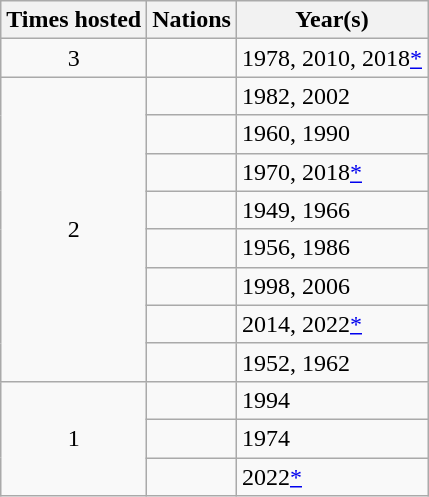<table class="wikitable">
<tr>
<th>Times hosted</th>
<th>Nations</th>
<th>Year(s)</th>
</tr>
<tr>
<td align=center>3</td>
<td></td>
<td>1978, 2010, 2018<a href='#'>*</a></td>
</tr>
<tr>
<td align=center rowspan=8>2</td>
<td></td>
<td>1982, 2002</td>
</tr>
<tr>
<td></td>
<td>1960, 1990</td>
</tr>
<tr>
<td></td>
<td>1970, 2018<a href='#'>*</a></td>
</tr>
<tr>
<td><em></em></td>
<td>1949, 1966</td>
</tr>
<tr>
<td></td>
<td>1956, 1986</td>
</tr>
<tr>
<td></td>
<td>1998, 2006</td>
</tr>
<tr>
<td></td>
<td>2014, 2022<a href='#'>*</a></td>
</tr>
<tr>
<td><em></em></td>
<td>1952, 1962</td>
</tr>
<tr>
<td align=center rowspan=3>1</td>
<td></td>
<td>1994</td>
</tr>
<tr>
<td></td>
<td>1974</td>
</tr>
<tr>
<td></td>
<td>2022<a href='#'>*</a></td>
</tr>
</table>
